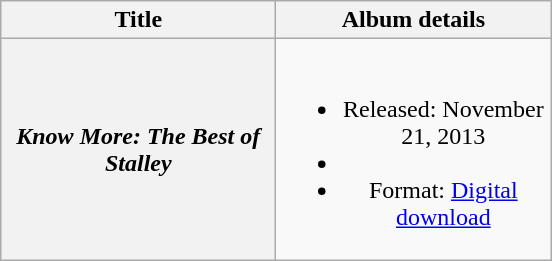<table class="wikitable plainrowheaders" style="text-align:center;">
<tr>
<th scope="col" style="width:11em;">Title</th>
<th scope="col" style="width:11em;">Album details</th>
</tr>
<tr>
<th scope="row"><em>Know More: The Best of Stalley</em></th>
<td><br><ul><li>Released: November 21, 2013</li><li></li><li>Format: <a href='#'>Digital download</a></li></ul></td>
</tr>
</table>
